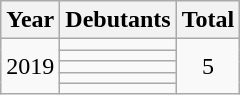<table class="wikitable">
<tr>
<th>Year</th>
<th>Debutants</th>
<th>Total</th>
</tr>
<tr>
<td rowspan=5>2019</td>
<td></td>
<td rowspan=5 align=center>5</td>
</tr>
<tr>
<td></td>
</tr>
<tr>
<td></td>
</tr>
<tr>
<td></td>
</tr>
<tr>
<td></td>
</tr>
</table>
